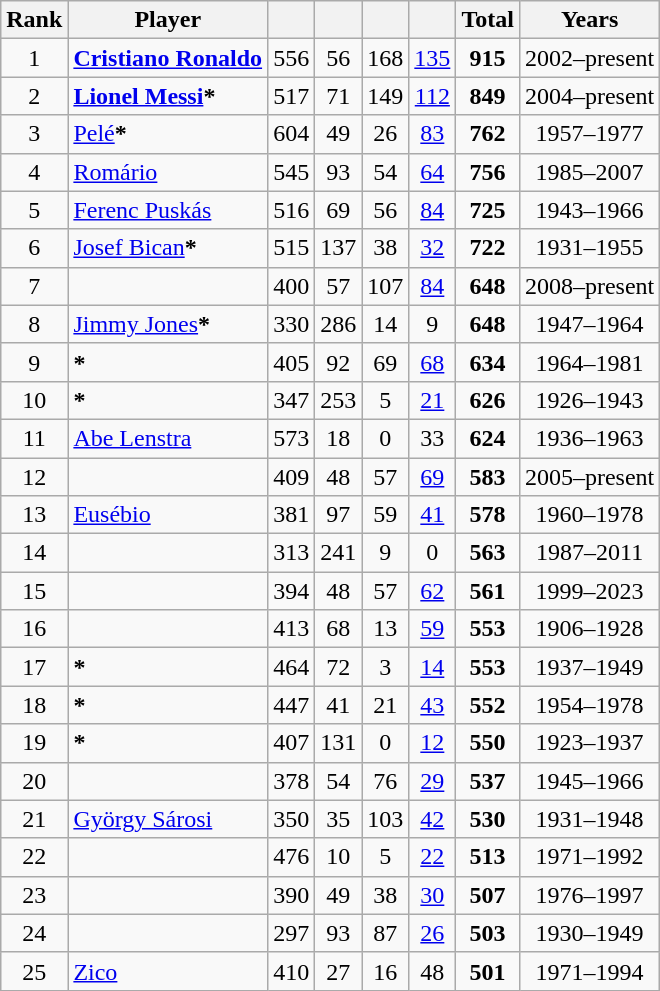<table class="wikitable sortable" style="text-align:center">
<tr>
<th>Rank</th>
<th>Player</th>
<th></th>
<th></th>
<th></th>
<th></th>
<th>Total</th>
<th>Years</th>
</tr>
<tr>
<td>1</td>
<td align="left"> <strong><a href='#'>Cristiano Ronaldo</a></strong></td>
<td>556</td>
<td>56</td>
<td>168</td>
<td><a href='#'>135</a></td>
<td><strong>915</strong></td>
<td>2002–present</td>
</tr>
<tr>
<td>2</td>
<td align="left"> <strong><a href='#'>Lionel Messi</a>*</strong></td>
<td>517</td>
<td>71</td>
<td>149</td>
<td><a href='#'>112</a></td>
<td><strong>849</strong></td>
<td>2004–present</td>
</tr>
<tr>
<td>3</td>
<td align="left"> <a href='#'>Pelé</a><strong>*</strong></td>
<td>604</td>
<td>49</td>
<td>26</td>
<td><a href='#'>83</a></td>
<td><strong>762</strong></td>
<td>1957–1977</td>
</tr>
<tr>
<td>4</td>
<td align="left"> <a href='#'>Romário</a></td>
<td>545</td>
<td>93</td>
<td>54</td>
<td><a href='#'>64</a></td>
<td><strong>756</strong></td>
<td>1985–2007</td>
</tr>
<tr>
<td>5</td>
<td align="left"> <a href='#'>Ferenc Puskás</a></td>
<td>516</td>
<td>69</td>
<td>56</td>
<td><a href='#'>84</a></td>
<td><strong>725</strong></td>
<td>1943–1966</td>
</tr>
<tr>
<td>6</td>
<td align="left">  <a href='#'>Josef Bican</a><strong>*</strong></td>
<td>515</td>
<td>137</td>
<td>38</td>
<td><a href='#'>32</a></td>
<td><strong>722</strong></td>
<td>1931–1955</td>
</tr>
<tr>
<td>7</td>
<td align="left"><strong> </strong></td>
<td>400</td>
<td>57</td>
<td>107</td>
<td><a href='#'>84</a></td>
<td><strong>648</strong></td>
<td>2008–present</td>
</tr>
<tr>
<td>8</td>
<td align="left"> <a href='#'>Jimmy Jones</a><strong>*</strong></td>
<td>330</td>
<td>286</td>
<td>14</td>
<td>9</td>
<td><strong>648</strong></td>
<td>1947–1964</td>
</tr>
<tr>
<td>9</td>
<td align="left"> <strong>*</strong></td>
<td>405</td>
<td>92</td>
<td>69</td>
<td><a href='#'>68</a></td>
<td><strong>634</strong></td>
<td>1964–1981</td>
</tr>
<tr>
<td>10</td>
<td align="left"> <strong>*</strong></td>
<td>347</td>
<td>253</td>
<td>5</td>
<td><a href='#'>21</a></td>
<td><strong>626</strong></td>
<td>1926–1943</td>
</tr>
<tr>
<td>11</td>
<td align="left"> <a href='#'>Abe Lenstra</a></td>
<td>573</td>
<td>18</td>
<td>0</td>
<td>33</td>
<td><strong>624</strong></td>
<td>1936–1963</td>
</tr>
<tr>
<td>12</td>
<td align="left"><strong> </strong></td>
<td>409</td>
<td>48</td>
<td>57</td>
<td><a href='#'>69</a></td>
<td><strong>583</strong></td>
<td>2005–present</td>
</tr>
<tr>
<td>13</td>
<td align="left"> <a href='#'>Eusébio</a></td>
<td>381</td>
<td>97</td>
<td>59</td>
<td><a href='#'>41</a></td>
<td><strong>578</strong></td>
<td>1960–1978</td>
</tr>
<tr>
<td>14</td>
<td align="left"> </td>
<td>313</td>
<td>241</td>
<td>9</td>
<td>0</td>
<td><strong>563</strong></td>
<td>1987–2011</td>
</tr>
<tr>
<td>15</td>
<td align="left"> </td>
<td>394</td>
<td>48</td>
<td>57</td>
<td><a href='#'>62</a></td>
<td><strong>561</strong></td>
<td>1999–2023</td>
</tr>
<tr>
<td>16</td>
<td align="left"> </td>
<td>413</td>
<td>68</td>
<td>13</td>
<td><a href='#'>59</a></td>
<td><strong>553</strong></td>
<td>1906–1928</td>
</tr>
<tr>
<td>17</td>
<td align="left"> <strong>*</strong></td>
<td>464</td>
<td>72</td>
<td>3</td>
<td><a href='#'>14</a></td>
<td><strong>553</strong></td>
<td>1937–1949</td>
</tr>
<tr>
<td>18</td>
<td align="left"> <strong>*</strong></td>
<td>447</td>
<td>41</td>
<td>21</td>
<td><a href='#'>43</a></td>
<td><strong>552</strong></td>
<td>1954–1978</td>
</tr>
<tr>
<td>19</td>
<td align="left"> <strong>*</strong></td>
<td>407</td>
<td>131</td>
<td>0</td>
<td><a href='#'>12</a></td>
<td><strong>550</strong></td>
<td>1923–1937</td>
</tr>
<tr>
<td>20</td>
<td align="left">  </td>
<td>378</td>
<td>54</td>
<td>76</td>
<td><a href='#'>29</a></td>
<td><strong>537</strong></td>
<td>1945–1966</td>
</tr>
<tr>
<td>21</td>
<td align="left"> <a href='#'>György Sárosi</a></td>
<td>350</td>
<td>35</td>
<td>103</td>
<td><a href='#'>42</a></td>
<td><strong>530</strong></td>
<td>1931–1948</td>
</tr>
<tr>
<td>22</td>
<td align="left"> </td>
<td>476</td>
<td>10</td>
<td>5</td>
<td><a href='#'>22</a></td>
<td><strong>513</strong></td>
<td>1971–1992</td>
</tr>
<tr>
<td>23</td>
<td align="left"> </td>
<td>390</td>
<td>49</td>
<td>38</td>
<td><a href='#'>30</a></td>
<td><strong>507</strong></td>
<td>1976–1997</td>
</tr>
<tr>
<td>24</td>
<td align="left"> </td>
<td>297</td>
<td>93</td>
<td>87</td>
<td><a href='#'>26</a></td>
<td><strong>503</strong></td>
<td>1930–1949</td>
</tr>
<tr>
<td>25</td>
<td align="left"> <a href='#'>Zico</a></td>
<td>410</td>
<td>27</td>
<td>16</td>
<td>48</td>
<td><strong>501</strong></td>
<td>1971–1994</td>
</tr>
</table>
